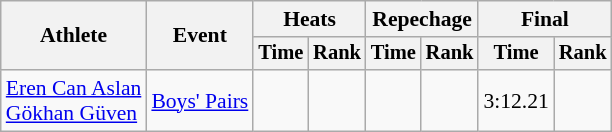<table class="wikitable" style="font-size:90%">
<tr>
<th rowspan="2">Athlete</th>
<th rowspan="2">Event</th>
<th colspan="2">Heats</th>
<th colspan="2">Repechage</th>
<th colspan="2">Final</th>
</tr>
<tr style="font-size:95%">
<th>Time</th>
<th>Rank</th>
<th>Time</th>
<th>Rank</th>
<th>Time</th>
<th>Rank</th>
</tr>
<tr align=center>
<td align=left><a href='#'>Eren Can Aslan</a><br><a href='#'>Gökhan Güven</a></td>
<td align=left><a href='#'>Boys' Pairs</a></td>
<td></td>
<td></td>
<td></td>
<td></td>
<td>3:12.21</td>
<td></td>
</tr>
</table>
